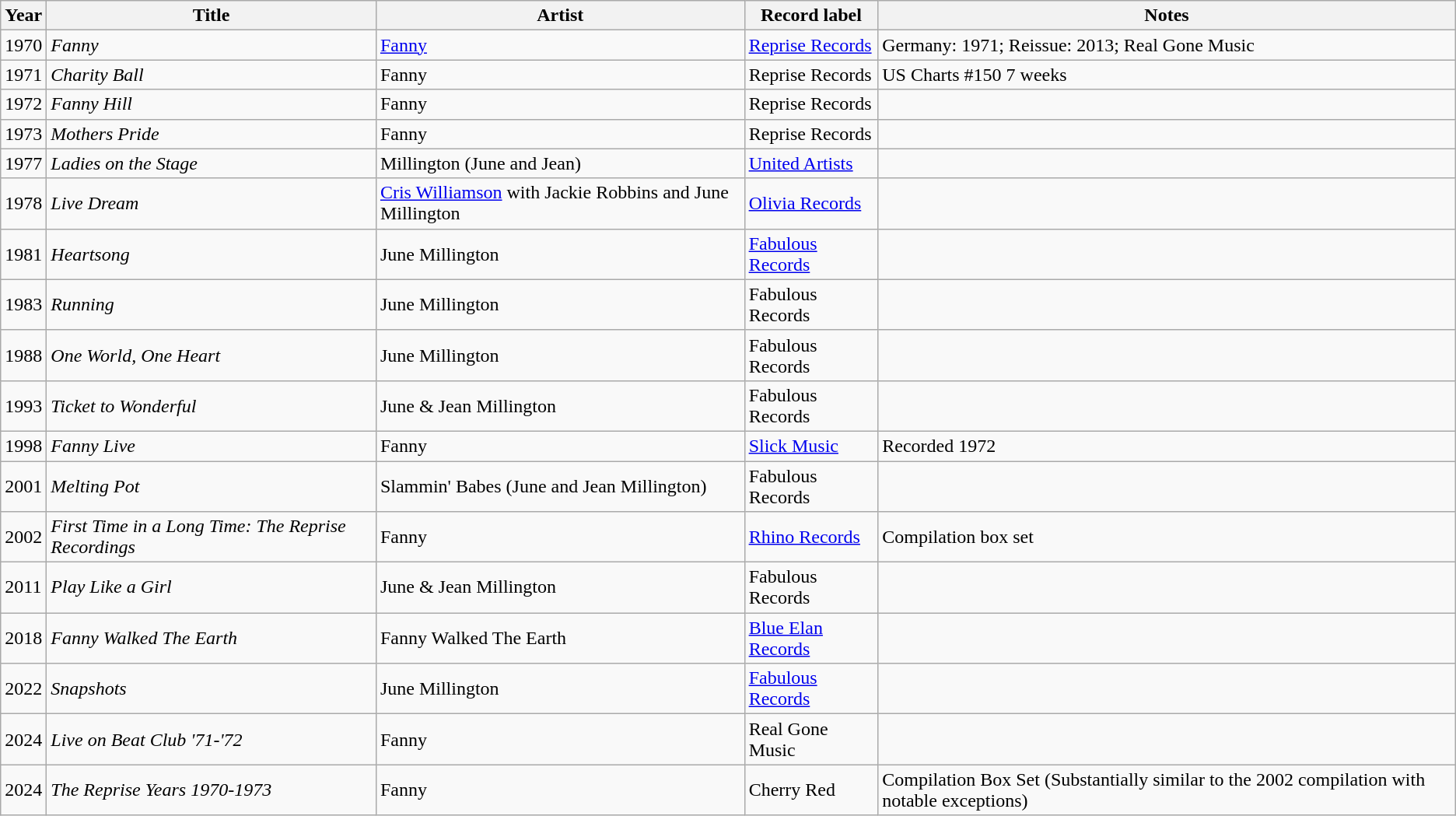<table class="wikitable">
<tr>
<th>Year</th>
<th>Title</th>
<th>Artist</th>
<th>Record label</th>
<th>Notes</th>
</tr>
<tr>
<td>1970</td>
<td><em>Fanny</em></td>
<td><a href='#'>Fanny</a></td>
<td><a href='#'>Reprise Records</a></td>
<td>Germany: 1971; Reissue: 2013; Real Gone Music</td>
</tr>
<tr>
<td>1971</td>
<td><em>Charity Ball</em></td>
<td>Fanny</td>
<td>Reprise Records</td>
<td>US Charts #150 7 weeks</td>
</tr>
<tr>
<td>1972</td>
<td><em>Fanny Hill</em></td>
<td>Fanny</td>
<td>Reprise Records</td>
<td></td>
</tr>
<tr>
<td>1973</td>
<td><em>Mothers Pride</em></td>
<td>Fanny</td>
<td>Reprise Records</td>
<td></td>
</tr>
<tr>
<td>1977</td>
<td><em>Ladies on the Stage</em></td>
<td>Millington (June and Jean)</td>
<td><a href='#'>United Artists</a></td>
<td></td>
</tr>
<tr>
<td>1978</td>
<td><em>Live Dream</em></td>
<td><a href='#'>Cris Williamson</a> with Jackie Robbins and June Millington</td>
<td><a href='#'>Olivia Records</a></td>
<td></td>
</tr>
<tr>
<td>1981</td>
<td><em>Heartsong</em></td>
<td>June Millington</td>
<td><a href='#'>Fabulous Records</a></td>
<td></td>
</tr>
<tr>
<td>1983</td>
<td><em>Running</em></td>
<td>June Millington</td>
<td>Fabulous Records</td>
<td></td>
</tr>
<tr>
<td>1988</td>
<td><em>One World, One Heart</em></td>
<td>June Millington</td>
<td>Fabulous Records</td>
<td></td>
</tr>
<tr>
<td>1993</td>
<td><em>Ticket to Wonderful</em></td>
<td>June & Jean Millington</td>
<td>Fabulous Records</td>
<td></td>
</tr>
<tr>
<td>1998</td>
<td><em>Fanny Live</em></td>
<td>Fanny</td>
<td><a href='#'>Slick Music</a></td>
<td>Recorded 1972</td>
</tr>
<tr>
<td>2001</td>
<td><em>Melting Pot</em></td>
<td>Slammin' Babes (June and Jean Millington)</td>
<td>Fabulous Records</td>
<td></td>
</tr>
<tr>
<td>2002</td>
<td><em>First Time in a Long Time: The Reprise Recordings</em></td>
<td>Fanny</td>
<td><a href='#'>Rhino Records</a></td>
<td>Compilation box set</td>
</tr>
<tr>
<td>2011</td>
<td><em>Play Like a Girl</em></td>
<td>June & Jean Millington</td>
<td>Fabulous Records</td>
<td></td>
</tr>
<tr>
<td>2018</td>
<td><em>Fanny Walked The Earth</em></td>
<td>Fanny Walked The Earth</td>
<td><a href='#'>Blue Elan Records</a></td>
<td></td>
</tr>
<tr>
<td>2022</td>
<td><em>Snapshots</em></td>
<td>June Millington</td>
<td><a href='#'>Fabulous Records</a></td>
<td></td>
</tr>
<tr>
<td>2024</td>
<td><em>Live on Beat Club '71-'72</em></td>
<td>Fanny</td>
<td>Real Gone Music</td>
<td></td>
</tr>
<tr>
<td>2024</td>
<td><em>The Reprise Years 1970-1973</em></td>
<td>Fanny</td>
<td>Cherry Red</td>
<td>Compilation Box Set (Substantially similar to the 2002 compilation with notable exceptions)</td>
</tr>
</table>
